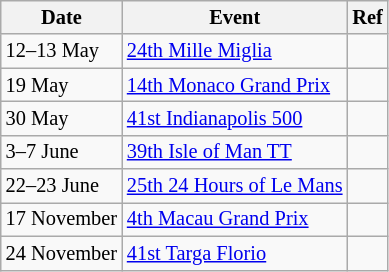<table class="wikitable" style="font-size: 85%">
<tr>
<th>Date</th>
<th>Event</th>
<th>Ref</th>
</tr>
<tr>
<td>12–13 May</td>
<td><a href='#'>24th Mille Miglia</a></td>
<td></td>
</tr>
<tr>
<td>19 May</td>
<td><a href='#'>14th Monaco Grand Prix</a></td>
<td></td>
</tr>
<tr>
<td>30 May</td>
<td><a href='#'>41st Indianapolis 500</a></td>
<td></td>
</tr>
<tr>
<td>3–7 June</td>
<td><a href='#'>39th Isle of Man TT</a></td>
<td></td>
</tr>
<tr>
<td>22–23 June</td>
<td><a href='#'>25th 24 Hours of Le Mans</a></td>
<td></td>
</tr>
<tr>
<td>17 November</td>
<td><a href='#'>4th Macau Grand Prix</a></td>
<td></td>
</tr>
<tr>
<td>24 November</td>
<td><a href='#'>41st Targa Florio</a></td>
<td></td>
</tr>
</table>
